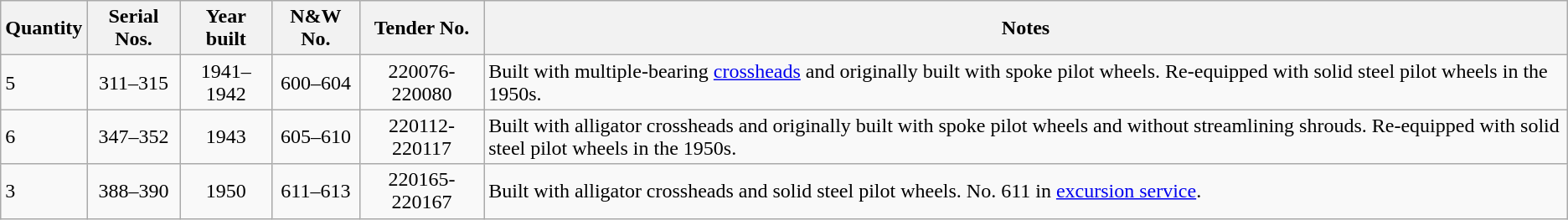<table class=wikitable style=text-align:center>
<tr>
<th>Quantity</th>
<th>Serial Nos.</th>
<th>Year built</th>
<th>N&W No.</th>
<th>Tender No.</th>
<th>Notes</th>
</tr>
<tr>
<td align=left>5</td>
<td>311–315</td>
<td>1941–1942</td>
<td>600–604</td>
<td>220076-220080</td>
<td align=left>Built with multiple-bearing <a href='#'>crossheads</a> and originally built with spoke pilot wheels. Re-equipped with solid steel pilot wheels in the 1950s.</td>
</tr>
<tr>
<td align=left>6</td>
<td>347–352</td>
<td>1943</td>
<td>605–610</td>
<td>220112-220117</td>
<td align=left>Built with alligator crossheads and originally built with spoke pilot wheels and without streamlining shrouds. Re-equipped with solid steel pilot wheels in the 1950s.</td>
</tr>
<tr>
<td align=left>3</td>
<td>388–390</td>
<td>1950</td>
<td>611–613</td>
<td>220165-220167</td>
<td align=left>Built with alligator crossheads and solid steel pilot wheels. No. 611 in <a href='#'>excursion service</a>.</td>
</tr>
</table>
